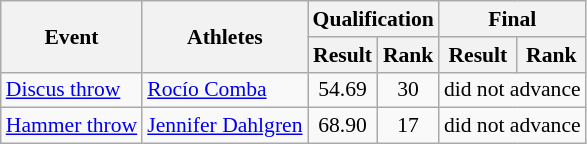<table class="wikitable" border="1" style="font-size:90%">
<tr>
<th rowspan="2">Event</th>
<th rowspan="2">Athletes</th>
<th colspan="2">Qualification</th>
<th colspan="2">Final</th>
</tr>
<tr>
<th>Result</th>
<th>Rank</th>
<th>Result</th>
<th>Rank</th>
</tr>
<tr>
<td><a href='#'>Discus throw</a></td>
<td><a href='#'>Rocío Comba</a></td>
<td align=center>54.69</td>
<td align=center>30</td>
<td align=center colspan=2>did not advance</td>
</tr>
<tr>
<td><a href='#'>Hammer throw</a></td>
<td><a href='#'>Jennifer Dahlgren</a></td>
<td align=center>68.90</td>
<td align=center>17</td>
<td align=center colspan=2>did not advance</td>
</tr>
</table>
